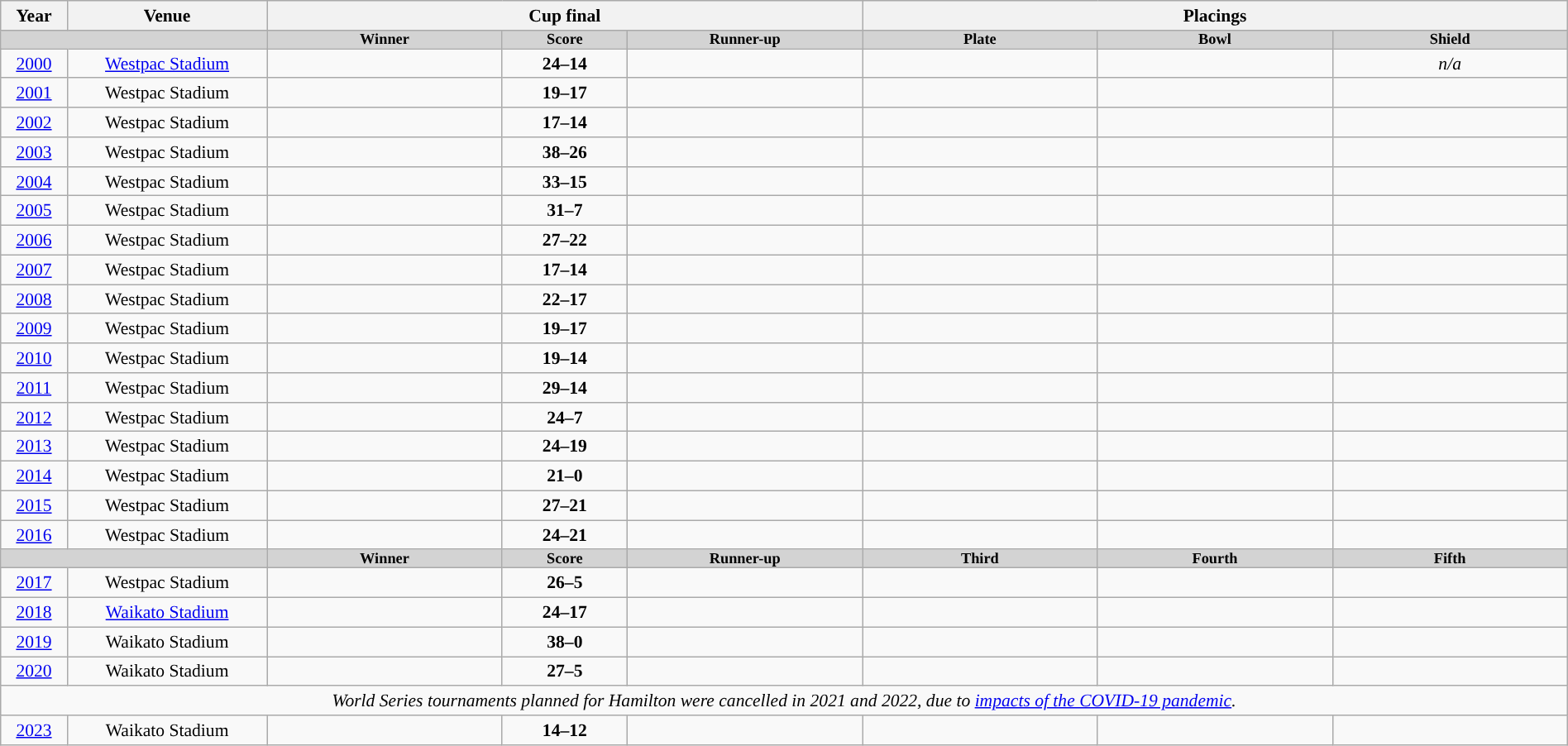<table class="wikitable" style="font-size:90%; width: 100%; text-align: center;">
<tr>
<th>Year</th>
<th>Venue</th>
<th colspan=3>Cup final</th>
<th colspan=3>Placings</th>
</tr>
<tr bgcolor=lightgrey style="line-height:9px; font-size:85%; padding:0px;">
<td style="border-right:0px;"></td>
<td style="border-left:0px;"></td>
<td width=15% style="font-weight:bold;">Winner</td>
<td width=8%  style="font-weight:bold;">Score</td>
<td width=15% style="font-weight:bold;">Runner-up</td>
<td width=15% style="font-weight:bold;">Plate</td>
<td width=15% style="font-weight:bold;">Bowl</td>
<td width=15% style="font-weight:bold;">Shield</td>
</tr>
<tr>
<td><a href='#'>2000</a></td>
<td><a href='#'>Westpac Stadium</a></td>
<td></td>
<td><strong>24–14</strong></td>
<td></td>
<td></td>
<td></td>
<td><em>n/a</em></td>
</tr>
<tr>
<td><a href='#'>2001</a></td>
<td>Westpac Stadium</td>
<td></td>
<td><strong>19–17</strong></td>
<td></td>
<td></td>
<td></td>
<td></td>
</tr>
<tr>
<td><a href='#'>2002</a></td>
<td>Westpac Stadium</td>
<td></td>
<td><strong>17–14</strong></td>
<td></td>
<td></td>
<td></td>
<td></td>
</tr>
<tr>
<td><a href='#'>2003</a></td>
<td>Westpac Stadium</td>
<td></td>
<td><strong>38–26</strong></td>
<td></td>
<td></td>
<td></td>
<td></td>
</tr>
<tr>
<td><a href='#'>2004</a></td>
<td>Westpac Stadium</td>
<td></td>
<td><strong>33–15</strong></td>
<td></td>
<td></td>
<td></td>
<td></td>
</tr>
<tr>
<td><a href='#'>2005</a></td>
<td>Westpac Stadium</td>
<td></td>
<td><strong>31–7</strong></td>
<td></td>
<td></td>
<td></td>
<td></td>
</tr>
<tr>
<td><a href='#'>2006</a></td>
<td>Westpac Stadium</td>
<td></td>
<td><strong>27–22</strong></td>
<td></td>
<td></td>
<td></td>
<td></td>
</tr>
<tr>
<td><a href='#'>2007</a></td>
<td>Westpac Stadium</td>
<td></td>
<td><strong>17–14</strong></td>
<td></td>
<td></td>
<td></td>
<td></td>
</tr>
<tr>
<td><a href='#'>2008</a></td>
<td>Westpac Stadium</td>
<td></td>
<td><strong>22–17</strong></td>
<td></td>
<td></td>
<td></td>
<td></td>
</tr>
<tr>
<td><a href='#'>2009</a></td>
<td>Westpac Stadium</td>
<td></td>
<td><strong>19–17</strong></td>
<td></td>
<td></td>
<td></td>
<td></td>
</tr>
<tr>
<td><a href='#'>2010</a></td>
<td>Westpac Stadium</td>
<td></td>
<td><strong>19–14</strong></td>
<td></td>
<td></td>
<td></td>
<td></td>
</tr>
<tr>
<td><a href='#'>2011</a></td>
<td>Westpac Stadium</td>
<td></td>
<td><strong>29–14</strong></td>
<td></td>
<td></td>
<td></td>
<td></td>
</tr>
<tr>
<td><a href='#'>2012</a></td>
<td>Westpac Stadium</td>
<td></td>
<td><strong>24–7</strong></td>
<td></td>
<td></td>
<td></td>
<td></td>
</tr>
<tr>
<td><a href='#'>2013</a></td>
<td>Westpac Stadium</td>
<td></td>
<td><strong>24–19</strong></td>
<td></td>
<td></td>
<td></td>
<td></td>
</tr>
<tr>
<td><a href='#'>2014</a></td>
<td>Westpac Stadium</td>
<td></td>
<td><strong>21–0</strong></td>
<td></td>
<td></td>
<td></td>
<td></td>
</tr>
<tr>
<td><a href='#'>2015</a></td>
<td>Westpac Stadium</td>
<td></td>
<td><strong>27–21</strong></td>
<td></td>
<td></td>
<td></td>
<td></td>
</tr>
<tr>
<td><a href='#'>2016</a></td>
<td>Westpac Stadium</td>
<td></td>
<td><strong>24–21</strong></td>
<td></td>
<td></td>
<td></td>
<td></td>
</tr>
<tr bgcolor=lightgrey style="line-height:9px; font-size:85%; padding:0px;">
<td style="border-right:0px;"></td>
<td style="border-left:0px;"></td>
<td width=15% style="font-weight:bold;">Winner</td>
<td width=8%  style="font-weight:bold;">Score</td>
<td width=15% style="font-weight:bold;">Runner-up</td>
<td width=15% style="font-weight:bold;">Third</td>
<td width=15% style="font-weight:bold;">Fourth</td>
<td width=15% style="font-weight:bold;">Fifth</td>
</tr>
<tr>
<td><a href='#'>2017</a></td>
<td>Westpac Stadium</td>
<td></td>
<td><strong>26–5</strong></td>
<td></td>
<td></td>
<td></td>
<td></td>
</tr>
<tr>
<td><a href='#'>2018</a></td>
<td><a href='#'>Waikato Stadium</a></td>
<td></td>
<td><strong>24–17</strong></td>
<td></td>
<td></td>
<td></td>
<td></td>
</tr>
<tr>
<td><a href='#'>2019</a></td>
<td>Waikato Stadium</td>
<td></td>
<td><strong>38–0</strong></td>
<td></td>
<td></td>
<td></td>
<td></td>
</tr>
<tr>
<td><a href='#'>2020</a></td>
<td>Waikato Stadium</td>
<td></td>
<td><strong>27–5</strong></td>
<td></td>
<td></td>
<td></td>
<td></td>
</tr>
<tr>
<td colspan=100%><em>World Series tournaments planned for Hamilton were cancelled in 2021 and 2022, due to <a href='#'>impacts of the COVID-19 pandemic</a>.</em></td>
</tr>
<tr>
<td><a href='#'>2023</a></td>
<td>Waikato Stadium</td>
<td></td>
<td><strong>14–12</strong></td>
<td></td>
<td></td>
<td></td>
<td></td>
</tr>
</table>
